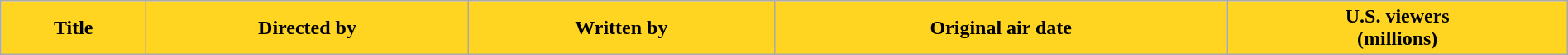<table class="wikitable plainrowheaders" style="width:100%; margin:auto; background:#FFFFF;">
<tr>
<th scope="col" style="background:#FFD522; color:#000;">Title</th>
<th scope="col" style="background:#FFD522; color:#000;">Directed by</th>
<th scope="col" style="background:#FFD522; color:#000;">Written by</th>
<th scope="col" style="background:#FFD522; color:#000;">Original air date</th>
<th scope="col" style="background:#FFD522; color:#000;">U.S. viewers<br>(millions)<br></th>
</tr>
</table>
